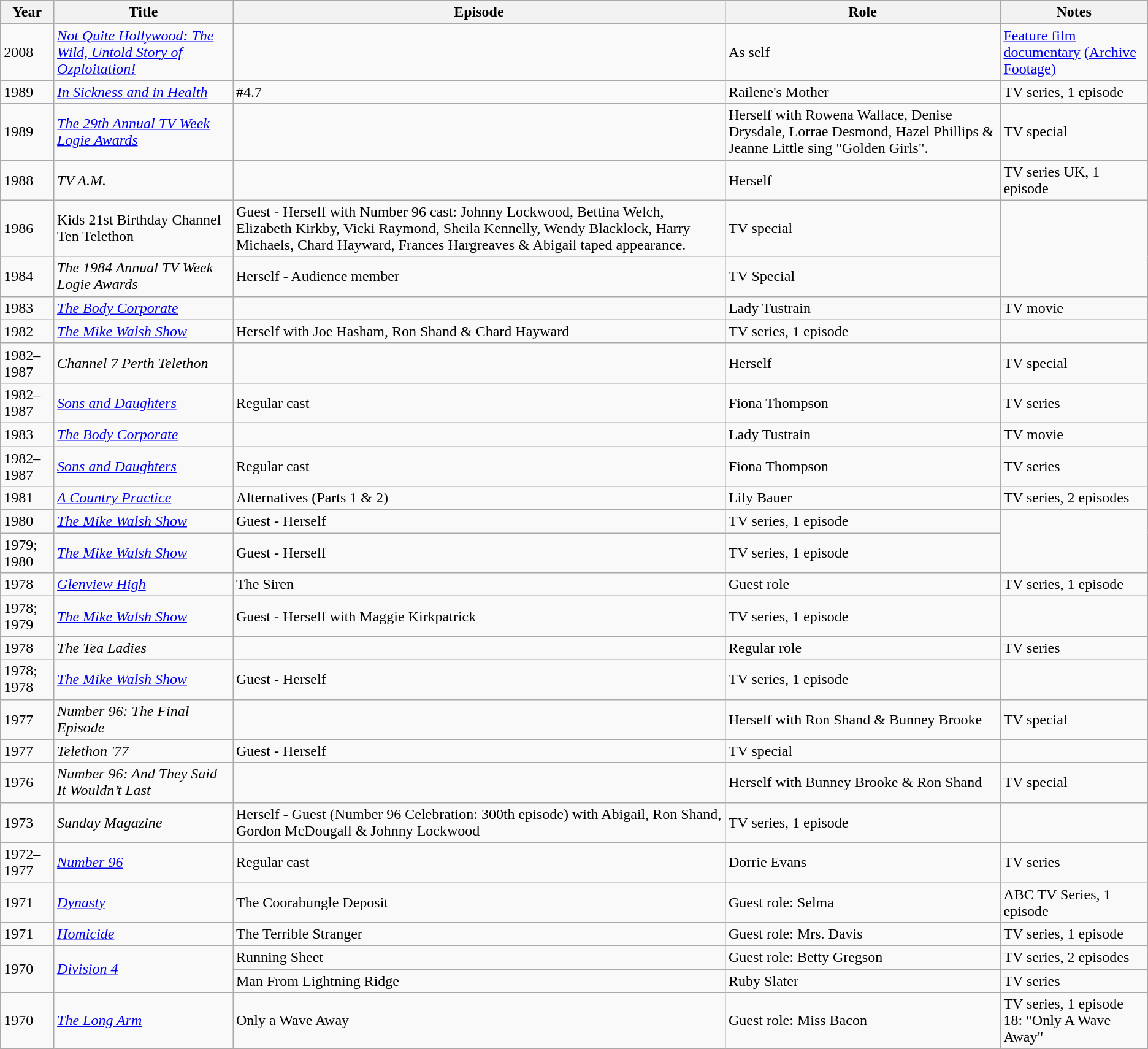<table class="wikitable">
<tr>
<th>Year</th>
<th>Title</th>
<th>Episode</th>
<th>Role</th>
<th>Notes</th>
</tr>
<tr>
<td>2008</td>
<td><em><a href='#'>Not Quite Hollywood: The Wild, Untold Story of Ozploitation!</a></em></td>
<td></td>
<td>As self</td>
<td><a href='#'>Feature film documentary</a> <a href='#'>(Archive Footage)</a></td>
</tr>
<tr>
<td>1989</td>
<td><em><a href='#'>In Sickness and in Health</a></em></td>
<td>#4.7</td>
<td>Railene's Mother</td>
<td>TV series, 1 episode</td>
</tr>
<tr>
<td>1989</td>
<td><em><a href='#'>The 29th Annual TV Week Logie Awards</a></em></td>
<td></td>
<td>Herself with Rowena Wallace, Denise Drysdale, Lorrae Desmond, Hazel Phillips & Jeanne Little sing "Golden Girls".</td>
<td>TV special</td>
</tr>
<tr>
<td>1988</td>
<td><em>TV A.M.</em></td>
<td></td>
<td>Herself</td>
<td>TV series UK, 1 episode</td>
</tr>
<tr>
<td>1986</td>
<td>Kids 21st Birthday Channel Ten Telethon</td>
<td>Guest - Herself with Number 96 cast: Johnny Lockwood, Bettina Welch, Elizabeth Kirkby, Vicki Raymond, Sheila Kennelly, Wendy Blacklock, Harry Michaels, Chard Hayward, Frances Hargreaves & Abigail taped appearance.</td>
<td>TV special</td>
</tr>
<tr>
<td>1984</td>
<td><em>The 1984 Annual TV Week Logie Awards</em></td>
<td>Herself - Audience member</td>
<td>TV Special</td>
</tr>
<tr>
<td>1983</td>
<td><em><a href='#'>The Body Corporate</a></em></td>
<td></td>
<td>Lady Tustrain</td>
<td>TV movie</td>
</tr>
<tr>
<td>1982</td>
<td><em><a href='#'>The Mike Walsh Show</a></em></td>
<td>Herself with Joe Hasham, Ron Shand & Chard Hayward</td>
<td>TV series, 1 episode</td>
</tr>
<tr>
<td>1982–1987</td>
<td><em>Channel 7 Perth Telethon</em></td>
<td></td>
<td>Herself</td>
<td>TV special</td>
</tr>
<tr>
<td>1982–1987</td>
<td><em><a href='#'>Sons and Daughters</a></em></td>
<td>Regular cast</td>
<td>Fiona Thompson</td>
<td>TV series</td>
</tr>
<tr>
<td>1983</td>
<td><em><a href='#'>The Body Corporate</a></em></td>
<td></td>
<td>Lady Tustrain</td>
<td>TV movie</td>
</tr>
<tr>
<td>1982–1987</td>
<td><em><a href='#'>Sons and Daughters</a></em></td>
<td>Regular cast</td>
<td>Fiona Thompson</td>
<td>TV series</td>
</tr>
<tr>
<td>1981</td>
<td><em><a href='#'>A Country Practice</a></em></td>
<td>Alternatives (Parts 1 & 2)</td>
<td>Lily Bauer</td>
<td>TV series, 2 episodes</td>
</tr>
<tr>
<td>1980</td>
<td><em><a href='#'>The Mike Walsh Show</a></em></td>
<td>Guest - Herself</td>
<td>TV series, 1 episode</td>
</tr>
<tr>
<td>1979; 1980</td>
<td><em><a href='#'>The Mike Walsh Show</a></em></td>
<td>Guest - Herself</td>
<td>TV series, 1 episode</td>
</tr>
<tr>
<td>1978</td>
<td><em><a href='#'>Glenview High</a></em></td>
<td>The Siren</td>
<td>Guest role</td>
<td>TV series, 1 episode</td>
</tr>
<tr>
<td>1978; 1979</td>
<td><em><a href='#'>The Mike Walsh Show</a></em></td>
<td>Guest - Herself with Maggie Kirkpatrick</td>
<td>TV series, 1 episode</td>
</tr>
<tr>
<td>1978</td>
<td><em>The Tea Ladies</em></td>
<td></td>
<td>Regular role</td>
<td>TV series</td>
</tr>
<tr>
<td>1978; 1978</td>
<td><em><a href='#'>The Mike Walsh Show</a></em></td>
<td>Guest - Herself</td>
<td>TV series, 1 episode</td>
</tr>
<tr>
<td>1977</td>
<td><em>Number 96: The Final Episode</em></td>
<td></td>
<td>Herself with Ron Shand & Bunney Brooke</td>
<td>TV special</td>
</tr>
<tr>
<td>1977</td>
<td><em>Telethon '77</em></td>
<td>Guest - Herself</td>
<td>TV special</td>
</tr>
<tr>
<td>1976</td>
<td><em>Number 96: And They Said It Wouldn’t Last</em></td>
<td></td>
<td>Herself with Bunney Brooke & Ron Shand</td>
<td>TV special</td>
</tr>
<tr>
<td>1973</td>
<td><em>Sunday Magazine</em></td>
<td>Herself - Guest (Number 96 Celebration: 300th episode) with Abigail, Ron Shand, Gordon McDougall & Johnny Lockwood</td>
<td>TV series, 1 episode</td>
</tr>
<tr>
<td>1972–1977</td>
<td><em><a href='#'>Number 96</a></em></td>
<td>Regular cast</td>
<td>Dorrie Evans</td>
<td>TV series</td>
</tr>
<tr>
<td>1971</td>
<td><em><a href='#'>Dynasty</a></em></td>
<td>The Coorabungle Deposit</td>
<td>Guest role: Selma</td>
<td>ABC TV Series, 1 episode</td>
</tr>
<tr>
<td>1971</td>
<td><em><a href='#'>Homicide</a></em></td>
<td>The Terrible Stranger</td>
<td>Guest role: Mrs. Davis</td>
<td>TV series, 1 episode</td>
</tr>
<tr>
<td rowspan="2">1970</td>
<td rowspan="2"><em><a href='#'>Division 4</a></em></td>
<td>Running Sheet</td>
<td>Guest role: Betty Gregson</td>
<td>TV series, 2 episodes</td>
</tr>
<tr>
<td>Man From Lightning Ridge</td>
<td>Ruby Slater</td>
<td>TV series</td>
</tr>
<tr>
<td>1970</td>
<td><em><a href='#'>The Long Arm</a></em></td>
<td>Only a Wave Away</td>
<td>Guest role: Miss Bacon</td>
<td>TV series, 1 episode 18: "Only A Wave Away"</td>
</tr>
</table>
